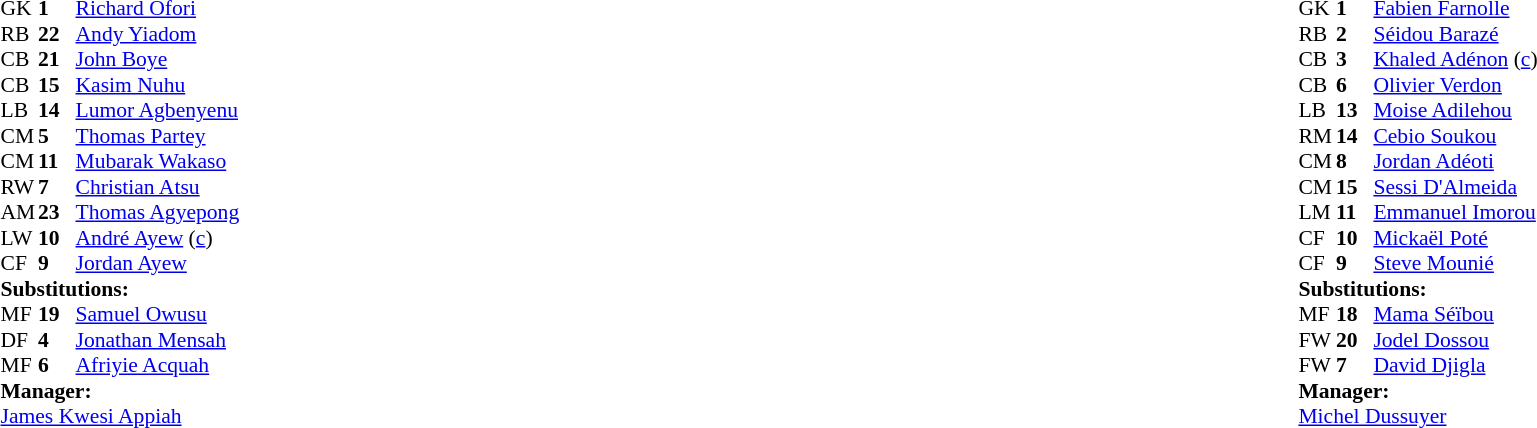<table width="100%">
<tr>
<td valign="top" width="40%"><br><table style="font-size:90%" cellspacing="0" cellpadding="0">
<tr>
<th width=25></th>
<th width=25></th>
</tr>
<tr>
<td>GK</td>
<td><strong>1</strong></td>
<td><a href='#'>Richard Ofori</a></td>
</tr>
<tr>
<td>RB</td>
<td><strong>22</strong></td>
<td><a href='#'>Andy Yiadom</a></td>
</tr>
<tr>
<td>CB</td>
<td><strong>21</strong></td>
<td><a href='#'>John Boye</a></td>
<td></td>
</tr>
<tr>
<td>CB</td>
<td><strong>15</strong></td>
<td><a href='#'>Kasim Nuhu</a></td>
<td></td>
</tr>
<tr>
<td>LB</td>
<td><strong>14</strong></td>
<td><a href='#'>Lumor Agbenyenu</a></td>
</tr>
<tr>
<td>CM</td>
<td><strong>5</strong></td>
<td><a href='#'>Thomas Partey</a></td>
</tr>
<tr>
<td>CM</td>
<td><strong>11</strong></td>
<td><a href='#'>Mubarak Wakaso</a></td>
</tr>
<tr>
<td>RW</td>
<td><strong>7</strong></td>
<td><a href='#'>Christian Atsu</a></td>
</tr>
<tr>
<td>AM</td>
<td><strong>23</strong></td>
<td><a href='#'>Thomas Agyepong</a></td>
<td></td>
<td></td>
</tr>
<tr>
<td>LW</td>
<td><strong>10</strong></td>
<td><a href='#'>André Ayew</a> (<a href='#'>c</a>)</td>
<td></td>
<td></td>
</tr>
<tr>
<td>CF</td>
<td><strong>9</strong></td>
<td><a href='#'>Jordan Ayew</a></td>
</tr>
<tr>
<td colspan=3><strong>Substitutions:</strong></td>
</tr>
<tr>
<td>MF</td>
<td><strong>19</strong></td>
<td><a href='#'>Samuel Owusu</a></td>
<td></td>
<td> </td>
</tr>
<tr>
<td>DF</td>
<td><strong>4</strong></td>
<td><a href='#'>Jonathan Mensah</a></td>
<td></td>
<td></td>
</tr>
<tr>
<td>MF</td>
<td><strong>6</strong></td>
<td><a href='#'>Afriyie Acquah</a></td>
<td></td>
<td></td>
</tr>
<tr>
<td colspan=3><strong>Manager:</strong></td>
</tr>
<tr>
<td colspan=3><a href='#'>James Kwesi Appiah</a></td>
</tr>
</table>
</td>
<td valign="top"></td>
<td valign="top" width="50%"><br><table style="font-size:90%; margin:auto" cellspacing="0" cellpadding="0">
<tr>
<th width=25></th>
<th width=25></th>
</tr>
<tr>
<td>GK</td>
<td><strong>1</strong></td>
<td><a href='#'>Fabien Farnolle</a></td>
</tr>
<tr>
<td>RB</td>
<td><strong>2</strong></td>
<td><a href='#'>Séidou Barazé</a></td>
</tr>
<tr>
<td>CB</td>
<td><strong>3</strong></td>
<td><a href='#'>Khaled Adénon</a> (<a href='#'>c</a>)</td>
</tr>
<tr>
<td>CB</td>
<td><strong>6</strong></td>
<td><a href='#'>Olivier Verdon</a></td>
</tr>
<tr>
<td>LB</td>
<td><strong>13</strong></td>
<td><a href='#'>Moise Adilehou</a></td>
<td></td>
<td></td>
</tr>
<tr>
<td>RM</td>
<td><strong>14</strong></td>
<td><a href='#'>Cebio Soukou</a></td>
<td></td>
<td></td>
</tr>
<tr>
<td>CM</td>
<td><strong>8</strong></td>
<td><a href='#'>Jordan Adéoti</a></td>
</tr>
<tr>
<td>CM</td>
<td><strong>15</strong></td>
<td><a href='#'>Sessi D'Almeida</a></td>
<td></td>
<td></td>
</tr>
<tr>
<td>LM</td>
<td><strong>11</strong></td>
<td><a href='#'>Emmanuel Imorou</a></td>
</tr>
<tr>
<td>CF</td>
<td><strong>10</strong></td>
<td><a href='#'>Mickaël Poté</a></td>
</tr>
<tr>
<td>CF</td>
<td><strong>9</strong></td>
<td><a href='#'>Steve Mounié</a></td>
<td></td>
</tr>
<tr>
<td colspan=3><strong>Substitutions:</strong></td>
</tr>
<tr>
<td>MF</td>
<td><strong>18</strong></td>
<td><a href='#'>Mama Séïbou</a></td>
<td></td>
<td></td>
</tr>
<tr>
<td>FW</td>
<td><strong>20</strong></td>
<td><a href='#'>Jodel Dossou</a></td>
<td></td>
<td></td>
</tr>
<tr>
<td>FW</td>
<td><strong>7</strong></td>
<td><a href='#'>David Djigla</a></td>
<td></td>
<td></td>
</tr>
<tr>
<td colspan=3><strong>Manager:</strong></td>
</tr>
<tr>
<td colspan=3> <a href='#'>Michel Dussuyer</a></td>
</tr>
</table>
</td>
</tr>
</table>
